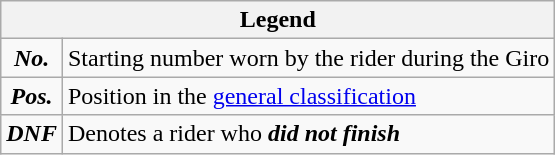<table class="wikitable">
<tr>
<th colspan=2>Legend</th>
</tr>
<tr>
<td align=center><strong><em>No.</em></strong></td>
<td>Starting number worn by the rider during the Giro</td>
</tr>
<tr>
<td align=center><strong><em>Pos.</em></strong></td>
<td>Position in the <a href='#'>general classification</a></td>
</tr>
<tr>
<td align=center><strong><em>DNF</em></strong></td>
<td>Denotes a rider who <strong><em>did not finish</em></strong></td>
</tr>
</table>
